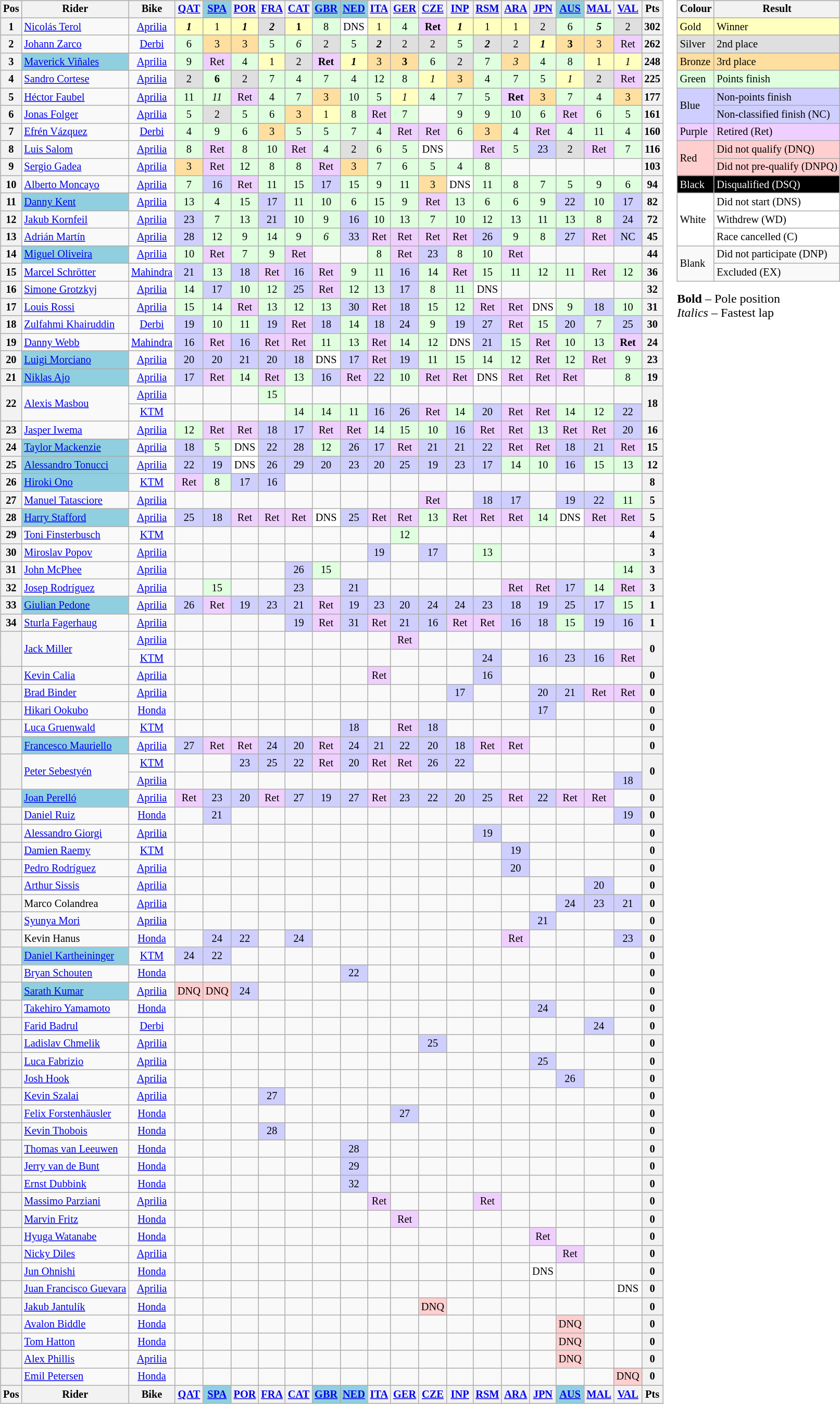<table>
<tr>
<td><br><table class="wikitable" style="font-size: 85%; text-align:center">
<tr valign="top">
<th valign="middle">Pos</th>
<th valign="middle">Rider</th>
<th valign="middle">Bike</th>
<th><a href='#'>QAT</a><br></th>
<th style="background:#8fcfdf;"><a href='#'>SPA</a><br></th>
<th><a href='#'>POR</a><br></th>
<th><a href='#'>FRA</a><br></th>
<th><a href='#'>CAT</a><br></th>
<th style="background:#8fcfdf;"><a href='#'>GBR</a><br></th>
<th style="background:#8fcfdf;"><a href='#'>NED</a><br></th>
<th><a href='#'>ITA</a><br></th>
<th><a href='#'>GER</a><br></th>
<th><a href='#'>CZE</a><br></th>
<th><a href='#'>INP</a><br></th>
<th><a href='#'>RSM</a><br></th>
<th><a href='#'>ARA</a><br></th>
<th><a href='#'>JPN</a><br></th>
<th style="background:#8fcfdf;"><a href='#'>AUS</a><br></th>
<th><a href='#'>MAL</a><br></th>
<th><a href='#'>VAL</a><br></th>
<th valign="middle">Pts</th>
</tr>
<tr>
<th>1</th>
<td align="left"> <a href='#'>Nicolás Terol</a></td>
<td><a href='#'>Aprilia</a></td>
<td style="background:#ffffbf;"><strong><em>1</em></strong></td>
<td style="background:#ffffbf;">1</td>
<td style="background:#ffffbf;"><strong><em>1</em></strong></td>
<td style="background:#dfdfdf;"><strong><em>2</em></strong></td>
<td style="background:#ffffbf;"><strong>1</strong></td>
<td style="background:#dfffdf;">8</td>
<td style="background:#ffffff;">DNS</td>
<td style="background:#ffffbf;">1</td>
<td style="background:#dfffdf;">4</td>
<td style="background:#efcfff;"><strong>Ret</strong></td>
<td style="background:#ffffbf;"><strong><em>1</em></strong></td>
<td style="background:#ffffbf;">1</td>
<td style="background:#ffffbf;">1</td>
<td style="background:#dfdfdf;">2</td>
<td style="background:#dfffdf;">6</td>
<td style="background:#dfffdf;"><strong><em>5</em></strong></td>
<td style="background:#dfdfdf;">2</td>
<th>302</th>
</tr>
<tr>
<th>2</th>
<td align="left"> <a href='#'>Johann Zarco</a></td>
<td><a href='#'>Derbi</a></td>
<td style="background:#dfffdf;">6</td>
<td style="background:#ffdf9f;">3</td>
<td style="background:#ffdf9f;">3</td>
<td style="background:#dfffdf;">5</td>
<td style="background:#dfffdf;"><em>6</em></td>
<td style="background:#dfdfdf;">2</td>
<td style="background:#dfffdf;">5</td>
<td style="background:#dfdfdf;"><strong><em>2</em></strong></td>
<td style="background:#dfdfdf;">2</td>
<td style="background:#dfdfdf;">2</td>
<td style="background:#dfffdf;">5</td>
<td style="background:#dfdfdf;"><strong><em>2</em></strong></td>
<td style="background:#dfdfdf;">2</td>
<td style="background:#ffffbf;"><strong><em>1</em></strong></td>
<td style="background:#ffdf9f;"><strong>3</strong></td>
<td style="background:#ffdf9f;">3</td>
<td style="background:#efcfff;">Ret</td>
<th>262</th>
</tr>
<tr>
<th>3</th>
<td style="background:#8fcfdf;" align="left"> <a href='#'>Maverick Viñales</a></td>
<td><a href='#'>Aprilia</a></td>
<td style="background:#dfffdf;">9</td>
<td style="background:#efcfff;">Ret</td>
<td style="background:#dfffdf;">4</td>
<td style="background:#ffffbf;">1</td>
<td style="background:#dfdfdf;">2</td>
<td style="background:#efcfff;"><strong>Ret</strong></td>
<td style="background:#ffffbf;"><strong><em>1</em></strong></td>
<td style="background:#ffdf9f;">3</td>
<td style="background:#ffdf9f;"><strong>3</strong></td>
<td style="background:#dfffdf;">6</td>
<td style="background:#dfdfdf;">2</td>
<td style="background:#dfffdf;">7</td>
<td style="background:#ffdf9f;"><em>3</em></td>
<td style="background:#dfffdf;">4</td>
<td style="background:#dfffdf;">8</td>
<td style="background:#ffffbf;">1</td>
<td style="background:#ffffbf;"><em>1</em></td>
<th>248</th>
</tr>
<tr>
<th>4</th>
<td align="left"> <a href='#'>Sandro Cortese</a></td>
<td><a href='#'>Aprilia</a></td>
<td style="background:#dfdfdf;">2</td>
<td style="background:#dfffdf;"><strong>6</strong></td>
<td style="background:#dfdfdf;">2</td>
<td style="background:#dfffdf;">7</td>
<td style="background:#dfffdf;">4</td>
<td style="background:#dfffdf;">7</td>
<td style="background:#dfffdf;">4</td>
<td style="background:#dfffdf;">12</td>
<td style="background:#dfffdf;">8</td>
<td style="background:#ffffbf;"><em>1</em></td>
<td style="background:#ffdf9f;">3</td>
<td style="background:#dfffdf;">4</td>
<td style="background:#dfffdf;">7</td>
<td style="background:#dfffdf;">5</td>
<td style="background:#ffffbf;"><em>1</em></td>
<td style="background:#dfdfdf;">2</td>
<td style="background:#efcfff;">Ret</td>
<th>225</th>
</tr>
<tr>
<th>5</th>
<td align="left"> <a href='#'>Héctor Faubel</a></td>
<td><a href='#'>Aprilia</a></td>
<td style="background:#dfffdf;">11</td>
<td style="background:#dfffdf;"><em>11</em></td>
<td style="background:#efcfff;">Ret</td>
<td style="background:#dfffdf;">4</td>
<td style="background:#dfffdf;">7</td>
<td style="background:#ffdf9f;">3</td>
<td style="background:#dfffdf;">10</td>
<td style="background:#dfffdf;">5</td>
<td style="background:#ffffbf;"><em>1</em></td>
<td style="background:#dfffdf;">4</td>
<td style="background:#dfffdf;">7</td>
<td style="background:#dfffdf;">5</td>
<td style="background:#efcfff;"><strong>Ret</strong></td>
<td style="background:#ffdf9f;">3</td>
<td style="background:#dfffdf;">7</td>
<td style="background:#dfffdf;">4</td>
<td style="background:#ffdf9f;">3</td>
<th>177</th>
</tr>
<tr>
<th>6</th>
<td align="left"> <a href='#'>Jonas Folger</a></td>
<td><a href='#'>Aprilia</a></td>
<td style="background:#dfffdf;">5</td>
<td style="background:#dfdfdf;">2</td>
<td style="background:#dfffdf;">5</td>
<td style="background:#dfffdf;">6</td>
<td style="background:#ffdf9f;">3</td>
<td style="background:#ffffbf;">1</td>
<td style="background:#dfffdf;">8</td>
<td style="background:#efcfff;">Ret</td>
<td style="background:#dfffdf;">7</td>
<td></td>
<td style="background:#dfffdf;">9</td>
<td style="background:#dfffdf;">9</td>
<td style="background:#dfffdf;">10</td>
<td style="background:#dfffdf;">6</td>
<td style="background:#efcfff;">Ret</td>
<td style="background:#dfffdf;">6</td>
<td style="background:#dfffdf;">5</td>
<th>161</th>
</tr>
<tr>
<th>7</th>
<td align="left"> <a href='#'>Efrén Vázquez</a></td>
<td><a href='#'>Derbi</a></td>
<td style="background:#dfffdf;">4</td>
<td style="background:#dfffdf;">9</td>
<td style="background:#dfffdf;">6</td>
<td style="background:#ffdf9f;">3</td>
<td style="background:#dfffdf;">5</td>
<td style="background:#dfffdf;">5</td>
<td style="background:#dfffdf;">7</td>
<td style="background:#dfffdf;">4</td>
<td style="background:#efcfff;">Ret</td>
<td style="background:#efcfff;">Ret</td>
<td style="background:#dfffdf;">6</td>
<td style="background:#ffdf9f;">3</td>
<td style="background:#dfffdf;">4</td>
<td style="background:#efcfff;">Ret</td>
<td style="background:#dfffdf;">4</td>
<td style="background:#dfffdf;">11</td>
<td style="background:#dfffdf;">4</td>
<th>160</th>
</tr>
<tr>
<th>8</th>
<td align="left"> <a href='#'>Luis Salom</a></td>
<td><a href='#'>Aprilia</a></td>
<td style="background:#dfffdf;">8</td>
<td style="background:#efcfff;">Ret</td>
<td style="background:#dfffdf;">8</td>
<td style="background:#dfffdf;">10</td>
<td style="background:#efcfff;">Ret</td>
<td style="background:#dfffdf;">4</td>
<td style="background:#dfdfdf;">2</td>
<td style="background:#dfffdf;">6</td>
<td style="background:#dfffdf;">5</td>
<td style="background:#ffffff;">DNS</td>
<td></td>
<td style="background:#efcfff;">Ret</td>
<td style="background:#dfffdf;">5</td>
<td style="background:#cfcfff;">23</td>
<td style="background:#dfdfdf;">2</td>
<td style="background:#efcfff;">Ret</td>
<td style="background:#dfffdf;">7</td>
<th>116</th>
</tr>
<tr>
<th>9</th>
<td align="left"> <a href='#'>Sergio Gadea</a></td>
<td><a href='#'>Aprilia</a></td>
<td style="background:#ffdf9f;">3</td>
<td style="background:#efcfff;">Ret</td>
<td style="background:#dfffdf;">12</td>
<td style="background:#dfffdf;">8</td>
<td style="background:#dfffdf;">8</td>
<td style="background:#efcfff;">Ret</td>
<td style="background:#ffdf9f;">3</td>
<td style="background:#dfffdf;">7</td>
<td style="background:#dfffdf;">6</td>
<td style="background:#dfffdf;">5</td>
<td style="background:#dfffdf;">4</td>
<td style="background:#dfffdf;">8</td>
<td></td>
<td></td>
<td></td>
<td></td>
<td></td>
<th>103</th>
</tr>
<tr>
<th>10</th>
<td align="left"> <a href='#'>Alberto Moncayo</a></td>
<td><a href='#'>Aprilia</a></td>
<td style="background:#dfffdf;">7</td>
<td style="background:#cfcfff;">16</td>
<td style="background:#efcfff;">Ret</td>
<td style="background:#dfffdf;">11</td>
<td style="background:#dfffdf;">15</td>
<td style="background:#cfcfff;">17</td>
<td style="background:#dfffdf;">15</td>
<td style="background:#dfffdf;">9</td>
<td style="background:#dfffdf;">11</td>
<td style="background:#ffdf9f;">3</td>
<td style="background:#ffffff;">DNS</td>
<td style="background:#dfffdf;">11</td>
<td style="background:#dfffdf;">8</td>
<td style="background:#dfffdf;">7</td>
<td style="background:#dfffdf;">5</td>
<td style="background:#dfffdf;">9</td>
<td style="background:#dfffdf;">6</td>
<th>94</th>
</tr>
<tr>
<th>11</th>
<td style="background:#8fcfdf;" align="left"> <a href='#'>Danny Kent</a></td>
<td><a href='#'>Aprilia</a></td>
<td style="background:#dfffdf;">13</td>
<td style="background:#dfffdf;">4</td>
<td style="background:#dfffdf;">15</td>
<td style="background:#cfcfff;">17</td>
<td style="background:#dfffdf;">11</td>
<td style="background:#dfffdf;">10</td>
<td style="background:#dfffdf;">6</td>
<td style="background:#dfffdf;">15</td>
<td style="background:#dfffdf;">9</td>
<td style="background:#efcfff;">Ret</td>
<td style="background:#dfffdf;">13</td>
<td style="background:#dfffdf;">6</td>
<td style="background:#dfffdf;">6</td>
<td style="background:#dfffdf;">9</td>
<td style="background:#cfcfff;">22</td>
<td style="background:#dfffdf;">10</td>
<td style="background:#cfcfff;">17</td>
<th>82</th>
</tr>
<tr>
<th>12</th>
<td align="left"> <a href='#'>Jakub Kornfeil</a></td>
<td><a href='#'>Aprilia</a></td>
<td style="background:#cfcfff;">23</td>
<td style="background:#dfffdf;">7</td>
<td style="background:#dfffdf;">13</td>
<td style="background:#cfcfff;">21</td>
<td style="background:#dfffdf;">10</td>
<td style="background:#dfffdf;">9</td>
<td style="background:#cfcfff;">16</td>
<td style="background:#dfffdf;">10</td>
<td style="background:#dfffdf;">13</td>
<td style="background:#dfffdf;">7</td>
<td style="background:#dfffdf;">10</td>
<td style="background:#dfffdf;">12</td>
<td style="background:#dfffdf;">13</td>
<td style="background:#dfffdf;">11</td>
<td style="background:#dfffdf;">13</td>
<td style="background:#dfffdf;">8</td>
<td style="background:#cfcfff;">24</td>
<th>72</th>
</tr>
<tr>
<th>13</th>
<td align="left"> <a href='#'>Adrián Martín</a></td>
<td><a href='#'>Aprilia</a></td>
<td style="background:#cfcfff;">28</td>
<td style="background:#dfffdf;">12</td>
<td style="background:#dfffdf;">9</td>
<td style="background:#dfffdf;">14</td>
<td style="background:#dfffdf;">9</td>
<td style="background:#dfffdf;"><em>6</em></td>
<td style="background:#cfcfff;">33</td>
<td style="background:#efcfff;">Ret</td>
<td style="background:#efcfff;">Ret</td>
<td style="background:#efcfff;">Ret</td>
<td style="background:#efcfff;">Ret</td>
<td style="background:#cfcfff;">26</td>
<td style="background:#dfffdf;">9</td>
<td style="background:#dfffdf;">8</td>
<td style="background:#cfcfff;">27</td>
<td style="background:#efcfff;">Ret</td>
<td style="background:#cfcfff;">NC</td>
<th>45</th>
</tr>
<tr>
<th>14</th>
<td style="background:#8fcfdf;" align="left"> <a href='#'>Miguel Oliveira</a></td>
<td><a href='#'>Aprilia</a></td>
<td style="background:#dfffdf;">10</td>
<td style="background:#efcfff;">Ret</td>
<td style="background:#dfffdf;">7</td>
<td style="background:#dfffdf;">9</td>
<td style="background:#efcfff;">Ret</td>
<td></td>
<td></td>
<td style="background:#dfffdf;">8</td>
<td style="background:#efcfff;">Ret</td>
<td style="background:#cfcfff;">23</td>
<td style="background:#dfffdf;">8</td>
<td style="background:#dfffdf;">10</td>
<td style="background:#efcfff;">Ret</td>
<td></td>
<td></td>
<td></td>
<td></td>
<th>44</th>
</tr>
<tr>
<th>15</th>
<td align="left"> <a href='#'>Marcel Schrötter</a></td>
<td><a href='#'>Mahindra</a></td>
<td style="background:#cfcfff;">21</td>
<td style="background:#dfffdf;">13</td>
<td style="background:#cfcfff;">18</td>
<td style="background:#efcfff;">Ret</td>
<td style="background:#cfcfff;">16</td>
<td style="background:#efcfff;">Ret</td>
<td style="background:#dfffdf;">9</td>
<td style="background:#dfffdf;">11</td>
<td style="background:#cfcfff;">16</td>
<td style="background:#dfffdf;">14</td>
<td style="background:#efcfff;">Ret</td>
<td style="background:#dfffdf;">15</td>
<td style="background:#dfffdf;">11</td>
<td style="background:#dfffdf;">12</td>
<td style="background:#dfffdf;">11</td>
<td style="background:#efcfff;">Ret</td>
<td style="background:#dfffdf;">12</td>
<th>36</th>
</tr>
<tr>
<th>16</th>
<td align="left"> <a href='#'>Simone Grotzkyj</a></td>
<td><a href='#'>Aprilia</a></td>
<td style="background:#dfffdf;">14</td>
<td style="background:#cfcfff;">17</td>
<td style="background:#dfffdf;">10</td>
<td style="background:#dfffdf;">12</td>
<td style="background:#cfcfff;">25</td>
<td style="background:#efcfff;">Ret</td>
<td style="background:#dfffdf;">12</td>
<td style="background:#dfffdf;">13</td>
<td style="background:#cfcfff;">17</td>
<td style="background:#dfffdf;">8</td>
<td style="background:#dfffdf;">11</td>
<td style="background:#ffffff;">DNS</td>
<td></td>
<td></td>
<td></td>
<td></td>
<td></td>
<th>32</th>
</tr>
<tr>
<th>17</th>
<td align="left"> <a href='#'>Louis Rossi</a></td>
<td><a href='#'>Aprilia</a></td>
<td style="background:#dfffdf;">15</td>
<td style="background:#dfffdf;">14</td>
<td style="background:#efcfff;">Ret</td>
<td style="background:#dfffdf;">13</td>
<td style="background:#dfffdf;">12</td>
<td style="background:#dfffdf;">13</td>
<td style="background:#cfcfff;">30</td>
<td style="background:#efcfff;">Ret</td>
<td style="background:#cfcfff;">18</td>
<td style="background:#dfffdf;">15</td>
<td style="background:#dfffdf;">12</td>
<td style="background:#efcfff;">Ret</td>
<td style="background:#efcfff;">Ret</td>
<td style="background:#ffffff;">DNS</td>
<td style="background:#dfffdf;">9</td>
<td style="background:#cfcfff;">18</td>
<td style="background:#dfffdf;">10</td>
<th>31</th>
</tr>
<tr>
<th>18</th>
<td align="left"> <a href='#'>Zulfahmi Khairuddin</a></td>
<td><a href='#'>Derbi</a></td>
<td style="background:#cfcfff;">19</td>
<td style="background:#dfffdf;">10</td>
<td style="background:#dfffdf;">11</td>
<td style="background:#cfcfff;">19</td>
<td style="background:#efcfff;">Ret</td>
<td style="background:#cfcfff;">18</td>
<td style="background:#dfffdf;">14</td>
<td style="background:#cfcfff;">18</td>
<td style="background:#cfcfff;">24</td>
<td style="background:#dfffdf;">9</td>
<td style="background:#cfcfff;">19</td>
<td style="background:#cfcfff;">27</td>
<td style="background:#efcfff;">Ret</td>
<td style="background:#dfffdf;">15</td>
<td style="background:#cfcfff;">20</td>
<td style="background:#dfffdf;">7</td>
<td style="background:#cfcfff;">25</td>
<th>30</th>
</tr>
<tr>
<th>19</th>
<td align="left"> <a href='#'>Danny Webb</a></td>
<td><a href='#'>Mahindra</a></td>
<td style="background:#cfcfff;">16</td>
<td style="background:#efcfff;">Ret</td>
<td style="background:#cfcfff;">16</td>
<td style="background:#efcfff;">Ret</td>
<td style="background:#efcfff;">Ret</td>
<td style="background:#dfffdf;">11</td>
<td style="background:#dfffdf;">13</td>
<td style="background:#efcfff;">Ret</td>
<td style="background:#dfffdf;">14</td>
<td style="background:#dfffdf;">12</td>
<td style="background:#ffffff;">DNS</td>
<td style="background:#cfcfff;">21</td>
<td style="background:#dfffdf;">15</td>
<td style="background:#efcfff;">Ret</td>
<td style="background:#dfffdf;">10</td>
<td style="background:#dfffdf;">13</td>
<td style="background:#efcfff;"><strong>Ret</strong></td>
<th>24</th>
</tr>
<tr>
<th>20</th>
<td style="background:#8fcfdf;" align="left"> <a href='#'>Luigi Morciano</a></td>
<td><a href='#'>Aprilia</a></td>
<td style="background:#cfcfff;">20</td>
<td style="background:#cfcfff;">20</td>
<td style="background:#cfcfff;">21</td>
<td style="background:#cfcfff;">20</td>
<td style="background:#cfcfff;">18</td>
<td style="background:#ffffff;">DNS</td>
<td style="background:#cfcfff;">17</td>
<td style="background:#efcfff;">Ret</td>
<td style="background:#cfcfff;">19</td>
<td style="background:#dfffdf;">11</td>
<td style="background:#dfffdf;">15</td>
<td style="background:#dfffdf;">14</td>
<td style="background:#dfffdf;">12</td>
<td style="background:#efcfff;">Ret</td>
<td style="background:#dfffdf;">12</td>
<td style="background:#efcfff;">Ret</td>
<td style="background:#dfffdf;">9</td>
<th>23</th>
</tr>
<tr>
<th>21</th>
<td style="background:#8fcfdf;" align="left"> <a href='#'>Niklas Ajo</a></td>
<td><a href='#'>Aprilia</a></td>
<td style="background:#cfcfff;">17</td>
<td style="background:#efcfff;">Ret</td>
<td style="background:#dfffdf;">14</td>
<td style="background:#efcfff;">Ret</td>
<td style="background:#dfffdf;">13</td>
<td style="background:#cfcfff;">16</td>
<td style="background:#efcfff;">Ret</td>
<td style="background:#cfcfff;">22</td>
<td style="background:#dfffdf;">10</td>
<td style="background:#efcfff;">Ret</td>
<td style="background:#efcfff;">Ret</td>
<td style="background:#ffffff;">DNS</td>
<td style="background:#efcfff;">Ret</td>
<td style="background:#efcfff;">Ret</td>
<td style="background:#efcfff;">Ret</td>
<td></td>
<td style="background:#dfffdf;">8</td>
<th>19</th>
</tr>
<tr>
<th rowspan=2>22</th>
<td align="left" rowspan=2> <a href='#'>Alexis Masbou</a></td>
<td><a href='#'>Aprilia</a></td>
<td></td>
<td></td>
<td></td>
<td style="background:#dfffdf;">15</td>
<td></td>
<td></td>
<td></td>
<td></td>
<td></td>
<td></td>
<td></td>
<td></td>
<td></td>
<td></td>
<td></td>
<td></td>
<td></td>
<th rowspan=2>18</th>
</tr>
<tr>
<td><a href='#'>KTM</a></td>
<td></td>
<td></td>
<td></td>
<td></td>
<td style="background:#dfffdf;">14</td>
<td style="background:#dfffdf;">14</td>
<td style="background:#dfffdf;">11</td>
<td style="background:#cfcfff;">16</td>
<td style="background:#cfcfff;">26</td>
<td style="background:#efcfff;">Ret</td>
<td style="background:#dfffdf;">14</td>
<td style="background:#cfcfff;">20</td>
<td style="background:#efcfff;">Ret</td>
<td style="background:#efcfff;">Ret</td>
<td style="background:#dfffdf;">14</td>
<td style="background:#dfffdf;">12</td>
<td style="background:#cfcfff;">22</td>
</tr>
<tr>
<th>23</th>
<td align="left"> <a href='#'>Jasper Iwema</a></td>
<td><a href='#'>Aprilia</a></td>
<td style="background:#dfffdf;">12</td>
<td style="background:#efcfff;">Ret</td>
<td style="background:#efcfff;">Ret</td>
<td style="background:#cfcfff;">18</td>
<td style="background:#cfcfff;">17</td>
<td style="background:#efcfff;">Ret</td>
<td style="background:#efcfff;">Ret</td>
<td style="background:#dfffdf;">14</td>
<td style="background:#dfffdf;">15</td>
<td style="background:#dfffdf;">10</td>
<td style="background:#cfcfff;">16</td>
<td style="background:#efcfff;">Ret</td>
<td style="background:#efcfff;">Ret</td>
<td style="background:#dfffdf;">13</td>
<td style="background:#efcfff;">Ret</td>
<td style="background:#efcfff;">Ret</td>
<td style="background:#cfcfff;">20</td>
<th>16</th>
</tr>
<tr>
<th>24</th>
<td style="background:#8fcfdf;" align="left"> <a href='#'>Taylor Mackenzie</a></td>
<td><a href='#'>Aprilia</a></td>
<td style="background:#cfcfff;">18</td>
<td style="background:#dfffdf;">5</td>
<td style="background:#ffffff;">DNS</td>
<td style="background:#cfcfff;">22</td>
<td style="background:#cfcfff;">28</td>
<td style="background:#dfffdf;">12</td>
<td style="background:#cfcfff;">26</td>
<td style="background:#cfcfff;">17</td>
<td style="background:#efcfff;">Ret</td>
<td style="background:#cfcfff;">21</td>
<td style="background:#cfcfff;">21</td>
<td style="background:#cfcfff;">22</td>
<td style="background:#efcfff;">Ret</td>
<td style="background:#efcfff;">Ret</td>
<td style="background:#cfcfff;">18</td>
<td style="background:#cfcfff;">21</td>
<td style="background:#efcfff;">Ret</td>
<th>15</th>
</tr>
<tr>
<th>25</th>
<td style="background:#8fcfdf;" align="left"> <a href='#'>Alessandro Tonucci</a></td>
<td><a href='#'>Aprilia</a></td>
<td style="background:#cfcfff;">22</td>
<td style="background:#cfcfff;">19</td>
<td style="background:#ffffff;">DNS</td>
<td style="background:#cfcfff;">26</td>
<td style="background:#cfcfff;">29</td>
<td style="background:#cfcfff;">20</td>
<td style="background:#cfcfff;">23</td>
<td style="background:#cfcfff;">20</td>
<td style="background:#cfcfff;">25</td>
<td style="background:#cfcfff;">19</td>
<td style="background:#cfcfff;">23</td>
<td style="background:#cfcfff;">17</td>
<td style="background:#dfffdf;">14</td>
<td style="background:#dfffdf;">10</td>
<td style="background:#cfcfff;">16</td>
<td style="background:#dfffdf;">15</td>
<td style="background:#dfffdf;">13</td>
<th>12</th>
</tr>
<tr>
<th>26</th>
<td style="background:#8fcfdf;" align="left"> <a href='#'>Hiroki Ono</a></td>
<td><a href='#'>KTM</a></td>
<td style="background:#efcfff;">Ret</td>
<td style="background:#dfffdf;">8</td>
<td style="background:#cfcfff;">17</td>
<td style="background:#cfcfff;">16</td>
<td></td>
<td></td>
<td></td>
<td></td>
<td></td>
<td></td>
<td></td>
<td></td>
<td></td>
<td></td>
<td></td>
<td></td>
<td></td>
<th>8</th>
</tr>
<tr>
<th>27</th>
<td align="left"> <a href='#'>Manuel Tatasciore</a></td>
<td><a href='#'>Aprilia</a></td>
<td></td>
<td></td>
<td></td>
<td></td>
<td></td>
<td></td>
<td></td>
<td></td>
<td></td>
<td style="background:#efcfff;">Ret</td>
<td></td>
<td style="background:#cfcfff;">18</td>
<td style="background:#cfcfff;">17</td>
<td></td>
<td style="background:#cfcfff;">19</td>
<td style="background:#cfcfff;">22</td>
<td style="background:#dfffdf;">11</td>
<th>5</th>
</tr>
<tr>
<th>28</th>
<td style="background:#8fcfdf;" align="left"> <a href='#'>Harry Stafford</a></td>
<td><a href='#'>Aprilia</a></td>
<td style="background:#cfcfff;">25</td>
<td style="background:#cfcfff;">18</td>
<td style="background:#efcfff;">Ret</td>
<td style="background:#efcfff;">Ret</td>
<td style="background:#efcfff;">Ret</td>
<td style="background:#ffffff;">DNS</td>
<td style="background:#cfcfff;">25</td>
<td style="background:#efcfff;">Ret</td>
<td style="background:#efcfff;">Ret</td>
<td style="background:#dfffdf;">13</td>
<td style="background:#efcfff;">Ret</td>
<td style="background:#efcfff;">Ret</td>
<td style="background:#efcfff;">Ret</td>
<td style="background:#dfffdf;">14</td>
<td style="background:#ffffff;">DNS</td>
<td style="background:#efcfff;">Ret</td>
<td style="background:#efcfff;">Ret</td>
<th>5</th>
</tr>
<tr>
<th>29</th>
<td align="left"> <a href='#'>Toni Finsterbusch</a></td>
<td><a href='#'>KTM</a></td>
<td></td>
<td></td>
<td></td>
<td></td>
<td></td>
<td></td>
<td></td>
<td></td>
<td style="background:#dfffdf;">12</td>
<td></td>
<td></td>
<td></td>
<td></td>
<td></td>
<td></td>
<td></td>
<td></td>
<th>4</th>
</tr>
<tr>
<th>30</th>
<td align="left"> <a href='#'>Miroslav Popov</a></td>
<td><a href='#'>Aprilia</a></td>
<td></td>
<td></td>
<td></td>
<td></td>
<td></td>
<td></td>
<td></td>
<td style="background:#cfcfff;">19</td>
<td></td>
<td style="background:#cfcfff;">17</td>
<td></td>
<td style="background:#dfffdf;">13</td>
<td></td>
<td></td>
<td></td>
<td></td>
<td></td>
<th>3</th>
</tr>
<tr>
<th>31</th>
<td align="left"> <a href='#'>John McPhee</a></td>
<td><a href='#'>Aprilia</a></td>
<td></td>
<td></td>
<td></td>
<td></td>
<td style="background:#cfcfff;">26</td>
<td style="background:#dfffdf;">15</td>
<td></td>
<td></td>
<td></td>
<td></td>
<td></td>
<td></td>
<td></td>
<td></td>
<td></td>
<td></td>
<td style="background:#dfffdf;">14</td>
<th>3</th>
</tr>
<tr>
<th>32</th>
<td align="left"> <a href='#'>Josep Rodríguez</a></td>
<td><a href='#'>Aprilia</a></td>
<td></td>
<td style="background:#dfffdf;">15</td>
<td></td>
<td></td>
<td style="background:#cfcfff;">23</td>
<td></td>
<td style="background:#cfcfff;">21</td>
<td></td>
<td></td>
<td></td>
<td></td>
<td></td>
<td style="background:#efcfff;">Ret</td>
<td style="background:#efcfff;">Ret</td>
<td style="background:#cfcfff;">17</td>
<td style="background:#dfffdf;">14</td>
<td style="background:#efcfff;">Ret</td>
<th>3</th>
</tr>
<tr>
<th>33</th>
<td style="background:#8fcfdf;" align="left"> <a href='#'>Giulian Pedone</a></td>
<td><a href='#'>Aprilia</a></td>
<td style="background:#cfcfff;">26</td>
<td style="background:#efcfff;">Ret</td>
<td style="background:#cfcfff;">19</td>
<td style="background:#cfcfff;">23</td>
<td style="background:#cfcfff;">21</td>
<td style="background:#efcfff;">Ret</td>
<td style="background:#cfcfff;">19</td>
<td style="background:#cfcfff;">23</td>
<td style="background:#cfcfff;">20</td>
<td style="background:#cfcfff;">24</td>
<td style="background:#cfcfff;">24</td>
<td style="background:#cfcfff;">23</td>
<td style="background:#cfcfff;">18</td>
<td style="background:#cfcfff;">19</td>
<td style="background:#cfcfff;">25</td>
<td style="background:#cfcfff;">17</td>
<td style="background:#dfffdf;">15</td>
<th>1</th>
</tr>
<tr>
<th>34</th>
<td align="left"> <a href='#'>Sturla Fagerhaug</a></td>
<td><a href='#'>Aprilia</a></td>
<td></td>
<td></td>
<td></td>
<td></td>
<td style="background:#cfcfff;">19</td>
<td style="background:#efcfff;">Ret</td>
<td style="background:#cfcfff;">31</td>
<td style="background:#efcfff;">Ret</td>
<td style="background:#cfcfff;">21</td>
<td style="background:#cfcfff;">16</td>
<td style="background:#efcfff;">Ret</td>
<td style="background:#efcfff;">Ret</td>
<td style="background:#cfcfff;">16</td>
<td style="background:#cfcfff;">18</td>
<td style="background:#dfffdf;">15</td>
<td style="background:#cfcfff;">19</td>
<td style="background:#cfcfff;">16</td>
<th>1</th>
</tr>
<tr>
<th rowspan=2></th>
<td align="left" rowspan=2> <a href='#'>Jack Miller</a></td>
<td><a href='#'>Aprilia</a></td>
<td></td>
<td></td>
<td></td>
<td></td>
<td></td>
<td></td>
<td></td>
<td></td>
<td style="background:#efcfff;">Ret</td>
<td></td>
<td></td>
<td></td>
<td></td>
<td></td>
<td></td>
<td></td>
<td></td>
<th rowspan=2>0</th>
</tr>
<tr>
<td><a href='#'>KTM</a></td>
<td></td>
<td></td>
<td></td>
<td></td>
<td></td>
<td></td>
<td></td>
<td></td>
<td></td>
<td></td>
<td></td>
<td style="background:#cfcfff;">24</td>
<td></td>
<td style="background:#cfcfff;">16</td>
<td style="background:#cfcfff;">23</td>
<td style="background:#cfcfff;">16</td>
<td style="background:#efcfff;">Ret</td>
</tr>
<tr>
<th></th>
<td align="left"> <a href='#'>Kevin Calia</a></td>
<td><a href='#'>Aprilia</a></td>
<td></td>
<td></td>
<td></td>
<td></td>
<td></td>
<td></td>
<td></td>
<td style="background:#efcfff;">Ret</td>
<td></td>
<td></td>
<td></td>
<td style="background:#cfcfff;">16</td>
<td></td>
<td></td>
<td></td>
<td></td>
<td></td>
<th>0</th>
</tr>
<tr>
<th></th>
<td align="left"> <a href='#'>Brad Binder</a></td>
<td><a href='#'>Aprilia</a></td>
<td></td>
<td></td>
<td></td>
<td></td>
<td></td>
<td></td>
<td></td>
<td></td>
<td></td>
<td></td>
<td style="background:#cfcfff;">17</td>
<td></td>
<td></td>
<td style="background:#cfcfff;">20</td>
<td style="background:#cfcfff;">21</td>
<td style="background:#efcfff;">Ret</td>
<td style="background:#efcfff;">Ret</td>
<th>0</th>
</tr>
<tr>
<th></th>
<td align="left"> <a href='#'>Hikari Ookubo</a></td>
<td><a href='#'>Honda</a></td>
<td></td>
<td></td>
<td></td>
<td></td>
<td></td>
<td></td>
<td></td>
<td></td>
<td></td>
<td></td>
<td></td>
<td></td>
<td></td>
<td style="background:#cfcfff;">17</td>
<td></td>
<td></td>
<td></td>
<th>0</th>
</tr>
<tr>
<th></th>
<td align="left"> <a href='#'>Luca Gruenwald</a></td>
<td><a href='#'>KTM</a></td>
<td></td>
<td></td>
<td></td>
<td></td>
<td></td>
<td></td>
<td style="background:#cfcfff;">18</td>
<td></td>
<td style="background:#efcfff;">Ret</td>
<td style="background:#cfcfff;">18</td>
<td></td>
<td></td>
<td></td>
<td></td>
<td></td>
<td></td>
<td></td>
<th>0</th>
</tr>
<tr>
<th></th>
<td style="background:#8fcfdf;" align="left"> <a href='#'>Francesco Mauriello</a></td>
<td><a href='#'>Aprilia</a></td>
<td style="background:#cfcfff;">27</td>
<td style="background:#efcfff;">Ret</td>
<td style="background:#efcfff;">Ret</td>
<td style="background:#cfcfff;">24</td>
<td style="background:#cfcfff;">20</td>
<td style="background:#efcfff;">Ret</td>
<td style="background:#cfcfff;">24</td>
<td style="background:#cfcfff;">21</td>
<td style="background:#cfcfff;">22</td>
<td style="background:#cfcfff;">20</td>
<td style="background:#cfcfff;">18</td>
<td style="background:#efcfff;">Ret</td>
<td style="background:#efcfff;">Ret</td>
<td></td>
<td></td>
<td></td>
<td></td>
<th>0</th>
</tr>
<tr>
<th rowspan=2></th>
<td align="left" rowspan=2> <a href='#'>Peter Sebestyén</a></td>
<td><a href='#'>KTM</a></td>
<td></td>
<td></td>
<td style="background:#cfcfff;">23</td>
<td style="background:#cfcfff;">25</td>
<td style="background:#cfcfff;">22</td>
<td style="background:#efcfff;">Ret</td>
<td style="background:#cfcfff;">20</td>
<td style="background:#efcfff;">Ret</td>
<td style="background:#efcfff;">Ret</td>
<td style="background:#cfcfff;">26</td>
<td style="background:#cfcfff;">22</td>
<td></td>
<td></td>
<td></td>
<td></td>
<td></td>
<td></td>
<th rowspan=2>0</th>
</tr>
<tr>
<td><a href='#'>Aprilia</a></td>
<td></td>
<td></td>
<td></td>
<td></td>
<td></td>
<td></td>
<td></td>
<td></td>
<td></td>
<td></td>
<td></td>
<td></td>
<td></td>
<td></td>
<td></td>
<td></td>
<td style="background:#cfcfff;">18</td>
</tr>
<tr>
<th></th>
<td style="background:#8fcfdf;" align="left"> <a href='#'>Joan Perelló</a></td>
<td><a href='#'>Aprilia</a></td>
<td style="background:#efcfff;">Ret</td>
<td style="background:#cfcfff;">23</td>
<td style="background:#cfcfff;">20</td>
<td style="background:#efcfff;">Ret</td>
<td style="background:#cfcfff;">27</td>
<td style="background:#cfcfff;">19</td>
<td style="background:#cfcfff;">27</td>
<td style="background:#efcfff;">Ret</td>
<td style="background:#cfcfff;">23</td>
<td style="background:#cfcfff;">22</td>
<td style="background:#cfcfff;">20</td>
<td style="background:#cfcfff;">25</td>
<td style="background:#efcfff;">Ret</td>
<td style="background:#cfcfff;">22</td>
<td style="background:#efcfff;">Ret</td>
<td style="background:#efcfff;">Ret</td>
<td></td>
<th>0</th>
</tr>
<tr>
<th></th>
<td align="left"> <a href='#'>Daniel Ruiz</a></td>
<td><a href='#'>Honda</a></td>
<td></td>
<td style="background:#cfcfff;">21</td>
<td></td>
<td></td>
<td></td>
<td></td>
<td></td>
<td></td>
<td></td>
<td></td>
<td></td>
<td></td>
<td></td>
<td></td>
<td></td>
<td></td>
<td style="background:#cfcfff;">19</td>
<th>0</th>
</tr>
<tr>
<th></th>
<td align="left"> <a href='#'>Alessandro Giorgi</a></td>
<td><a href='#'>Aprilia</a></td>
<td></td>
<td></td>
<td></td>
<td></td>
<td></td>
<td></td>
<td></td>
<td></td>
<td></td>
<td></td>
<td></td>
<td style="background:#cfcfff;">19</td>
<td></td>
<td></td>
<td></td>
<td></td>
<td></td>
<th>0</th>
</tr>
<tr>
<th></th>
<td align="left"> <a href='#'>Damien Raemy</a></td>
<td><a href='#'>KTM</a></td>
<td></td>
<td></td>
<td></td>
<td></td>
<td></td>
<td></td>
<td></td>
<td></td>
<td></td>
<td></td>
<td></td>
<td></td>
<td style="background:#cfcfff;">19</td>
<td></td>
<td></td>
<td></td>
<td></td>
<th>0</th>
</tr>
<tr>
<th></th>
<td align="left"> <a href='#'>Pedro Rodríguez</a></td>
<td><a href='#'>Aprilia</a></td>
<td></td>
<td></td>
<td></td>
<td></td>
<td></td>
<td></td>
<td></td>
<td></td>
<td></td>
<td></td>
<td></td>
<td></td>
<td style="background:#cfcfff;">20</td>
<td></td>
<td></td>
<td></td>
<td></td>
<th>0</th>
</tr>
<tr>
<th></th>
<td align="left"> <a href='#'>Arthur Sissis</a></td>
<td><a href='#'>Aprilia</a></td>
<td></td>
<td></td>
<td></td>
<td></td>
<td></td>
<td></td>
<td></td>
<td></td>
<td></td>
<td></td>
<td></td>
<td></td>
<td></td>
<td></td>
<td></td>
<td style="background:#cfcfff;">20</td>
<td></td>
<th>0</th>
</tr>
<tr>
<th></th>
<td align="left"> Marco Colandrea</td>
<td><a href='#'>Aprilia</a></td>
<td></td>
<td></td>
<td></td>
<td></td>
<td></td>
<td></td>
<td></td>
<td></td>
<td></td>
<td></td>
<td></td>
<td></td>
<td></td>
<td></td>
<td style="background:#cfcfff;">24</td>
<td style="background:#cfcfff;">23</td>
<td style="background:#cfcfff;">21</td>
<th>0</th>
</tr>
<tr>
<th></th>
<td align="left"> <a href='#'>Syunya Mori</a></td>
<td><a href='#'>Aprilia</a></td>
<td></td>
<td></td>
<td></td>
<td></td>
<td></td>
<td></td>
<td></td>
<td></td>
<td></td>
<td></td>
<td></td>
<td></td>
<td></td>
<td style="background:#cfcfff;">21</td>
<td></td>
<td></td>
<td></td>
<th>0</th>
</tr>
<tr>
<th></th>
<td align="left"> Kevin Hanus</td>
<td><a href='#'>Honda</a></td>
<td></td>
<td style="background:#cfcfff;">24</td>
<td style="background:#cfcfff;">22</td>
<td></td>
<td style="background:#cfcfff;">24</td>
<td></td>
<td></td>
<td></td>
<td></td>
<td></td>
<td></td>
<td></td>
<td style="background:#efcfff;">Ret</td>
<td></td>
<td></td>
<td></td>
<td style="background:#cfcfff;">23</td>
<th>0</th>
</tr>
<tr>
<th></th>
<td style="background:#8fcfdf;" align="left"> <a href='#'>Daniel Kartheininger</a></td>
<td><a href='#'>KTM</a></td>
<td style="background:#cfcfff;">24</td>
<td style="background:#cfcfff;">22</td>
<td></td>
<td></td>
<td></td>
<td></td>
<td></td>
<td></td>
<td></td>
<td></td>
<td></td>
<td></td>
<td></td>
<td></td>
<td></td>
<td></td>
<td></td>
<th>0</th>
</tr>
<tr>
<th></th>
<td align="left"> <a href='#'>Bryan Schouten</a></td>
<td><a href='#'>Honda</a></td>
<td></td>
<td></td>
<td></td>
<td></td>
<td></td>
<td></td>
<td style="background:#cfcfff;">22</td>
<td></td>
<td></td>
<td></td>
<td></td>
<td></td>
<td></td>
<td></td>
<td></td>
<td></td>
<td></td>
<th>0</th>
</tr>
<tr>
<th></th>
<td style="background:#8fcfdf;" align="left"> <a href='#'>Sarath Kumar</a></td>
<td><a href='#'>Aprilia</a></td>
<td style="background:#ffcfcf;">DNQ</td>
<td style="background:#ffcfcf;">DNQ</td>
<td style="background:#cfcfff;">24</td>
<td></td>
<td></td>
<td></td>
<td></td>
<td></td>
<td></td>
<td></td>
<td></td>
<td></td>
<td></td>
<td></td>
<td></td>
<td></td>
<td></td>
<th>0</th>
</tr>
<tr>
<th></th>
<td align="left"> <a href='#'>Takehiro Yamamoto</a></td>
<td><a href='#'>Honda</a></td>
<td></td>
<td></td>
<td></td>
<td></td>
<td></td>
<td></td>
<td></td>
<td></td>
<td></td>
<td></td>
<td></td>
<td></td>
<td></td>
<td style="background:#cfcfff;">24</td>
<td></td>
<td></td>
<td></td>
<th>0</th>
</tr>
<tr>
<th></th>
<td align="left"> <a href='#'>Farid Badrul</a></td>
<td><a href='#'>Derbi</a></td>
<td></td>
<td></td>
<td></td>
<td></td>
<td></td>
<td></td>
<td></td>
<td></td>
<td></td>
<td></td>
<td></td>
<td></td>
<td></td>
<td></td>
<td></td>
<td style="background:#cfcfff;">24</td>
<td></td>
<th>0</th>
</tr>
<tr>
<th></th>
<td align="left"> <a href='#'>Ladislav Chmelik</a></td>
<td><a href='#'>Aprilia</a></td>
<td></td>
<td></td>
<td></td>
<td></td>
<td></td>
<td></td>
<td></td>
<td></td>
<td></td>
<td style="background:#cfcfff;">25</td>
<td></td>
<td></td>
<td></td>
<td></td>
<td></td>
<td></td>
<td></td>
<th>0</th>
</tr>
<tr>
<th></th>
<td align="left"> <a href='#'>Luca Fabrizio</a></td>
<td><a href='#'>Aprilia</a></td>
<td></td>
<td></td>
<td></td>
<td></td>
<td></td>
<td></td>
<td></td>
<td></td>
<td></td>
<td></td>
<td></td>
<td></td>
<td></td>
<td style="background:#cfcfff;">25</td>
<td></td>
<td></td>
<td></td>
<th>0</th>
</tr>
<tr>
<th></th>
<td align="left"> <a href='#'>Josh Hook</a></td>
<td><a href='#'>Aprilia</a></td>
<td></td>
<td></td>
<td></td>
<td></td>
<td></td>
<td></td>
<td></td>
<td></td>
<td></td>
<td></td>
<td></td>
<td></td>
<td></td>
<td></td>
<td style="background:#cfcfff;">26</td>
<td></td>
<td></td>
<th>0</th>
</tr>
<tr>
<th></th>
<td align="left"> <a href='#'>Kevin Szalai</a></td>
<td><a href='#'>Aprilia</a></td>
<td></td>
<td></td>
<td></td>
<td style="background:#cfcfff;">27</td>
<td></td>
<td></td>
<td></td>
<td></td>
<td></td>
<td></td>
<td></td>
<td></td>
<td></td>
<td></td>
<td></td>
<td></td>
<td></td>
<th>0</th>
</tr>
<tr>
<th></th>
<td align="left"> <a href='#'>Felix Forstenhäusler</a></td>
<td><a href='#'>Honda</a></td>
<td></td>
<td></td>
<td></td>
<td></td>
<td></td>
<td></td>
<td></td>
<td></td>
<td style="background:#cfcfff;">27</td>
<td></td>
<td></td>
<td></td>
<td></td>
<td></td>
<td></td>
<td></td>
<td></td>
<th>0</th>
</tr>
<tr>
<th></th>
<td align="left"> <a href='#'>Kevin Thobois</a></td>
<td><a href='#'>Honda</a></td>
<td></td>
<td></td>
<td></td>
<td style="background:#cfcfff;">28</td>
<td></td>
<td></td>
<td></td>
<td></td>
<td></td>
<td></td>
<td></td>
<td></td>
<td></td>
<td></td>
<td></td>
<td></td>
<td></td>
<th>0</th>
</tr>
<tr>
<th></th>
<td align="left"> <a href='#'>Thomas van Leeuwen</a></td>
<td><a href='#'>Honda</a></td>
<td></td>
<td></td>
<td></td>
<td></td>
<td></td>
<td></td>
<td style="background:#cfcfff;">28</td>
<td></td>
<td></td>
<td></td>
<td></td>
<td></td>
<td></td>
<td></td>
<td></td>
<td></td>
<td></td>
<th>0</th>
</tr>
<tr>
<th></th>
<td align="left"> <a href='#'>Jerry van de Bunt</a></td>
<td><a href='#'>Honda</a></td>
<td></td>
<td></td>
<td></td>
<td></td>
<td></td>
<td></td>
<td style="background:#cfcfff;">29</td>
<td></td>
<td></td>
<td></td>
<td></td>
<td></td>
<td></td>
<td></td>
<td></td>
<td></td>
<td></td>
<th>0</th>
</tr>
<tr>
<th></th>
<td align="left"> <a href='#'>Ernst Dubbink</a></td>
<td><a href='#'>Honda</a></td>
<td></td>
<td></td>
<td></td>
<td></td>
<td></td>
<td></td>
<td style="background:#cfcfff;">32</td>
<td></td>
<td></td>
<td></td>
<td></td>
<td></td>
<td></td>
<td></td>
<td></td>
<td></td>
<td></td>
<th>0</th>
</tr>
<tr>
<th></th>
<td align="left"> <a href='#'>Massimo Parziani</a></td>
<td><a href='#'>Aprilia</a></td>
<td></td>
<td></td>
<td></td>
<td></td>
<td></td>
<td></td>
<td></td>
<td style="background:#efcfff;">Ret</td>
<td></td>
<td></td>
<td></td>
<td style="background:#efcfff;">Ret</td>
<td></td>
<td></td>
<td></td>
<td></td>
<td></td>
<th>0</th>
</tr>
<tr>
<th></th>
<td align="left"> <a href='#'>Marvin Fritz</a></td>
<td><a href='#'>Honda</a></td>
<td></td>
<td></td>
<td></td>
<td></td>
<td></td>
<td></td>
<td></td>
<td></td>
<td style="background:#efcfff;">Ret</td>
<td></td>
<td></td>
<td></td>
<td></td>
<td></td>
<td></td>
<td></td>
<td></td>
<th>0</th>
</tr>
<tr>
<th></th>
<td align="left"> <a href='#'>Hyuga Watanabe</a></td>
<td><a href='#'>Honda</a></td>
<td></td>
<td></td>
<td></td>
<td></td>
<td></td>
<td></td>
<td></td>
<td></td>
<td></td>
<td></td>
<td></td>
<td></td>
<td></td>
<td style="background:#efcfff;">Ret</td>
<td></td>
<td></td>
<td></td>
<th>0</th>
</tr>
<tr>
<th></th>
<td align="left"> <a href='#'>Nicky Diles</a></td>
<td><a href='#'>Aprilia</a></td>
<td></td>
<td></td>
<td></td>
<td></td>
<td></td>
<td></td>
<td></td>
<td></td>
<td></td>
<td></td>
<td></td>
<td></td>
<td></td>
<td></td>
<td style="background:#efcfff;">Ret</td>
<td></td>
<td></td>
<th>0</th>
</tr>
<tr>
<th></th>
<td align="left"> <a href='#'>Jun Ohnishi</a></td>
<td><a href='#'>Honda</a></td>
<td></td>
<td></td>
<td></td>
<td></td>
<td></td>
<td></td>
<td></td>
<td></td>
<td></td>
<td></td>
<td></td>
<td></td>
<td></td>
<td style="background:#ffffff;">DNS</td>
<td></td>
<td></td>
<td></td>
<th>0</th>
</tr>
<tr>
<th></th>
<td align="left"><span> <a href='#'>Juan Francisco Guevara</a></span></td>
<td><a href='#'>Aprilia</a></td>
<td></td>
<td></td>
<td></td>
<td></td>
<td></td>
<td></td>
<td></td>
<td></td>
<td></td>
<td></td>
<td></td>
<td></td>
<td></td>
<td></td>
<td></td>
<td></td>
<td style="background:#ffffff;">DNS</td>
<th>0</th>
</tr>
<tr>
<th></th>
<td align="left"> <a href='#'>Jakub Jantulík</a></td>
<td><a href='#'>Honda</a></td>
<td></td>
<td></td>
<td></td>
<td></td>
<td></td>
<td></td>
<td></td>
<td></td>
<td></td>
<td style="background:#ffcfcf;">DNQ</td>
<td></td>
<td></td>
<td></td>
<td></td>
<td></td>
<td></td>
<td></td>
<th>0</th>
</tr>
<tr>
<th></th>
<td align="left"> <a href='#'>Avalon Biddle</a></td>
<td><a href='#'>Honda</a></td>
<td></td>
<td></td>
<td></td>
<td></td>
<td></td>
<td></td>
<td></td>
<td></td>
<td></td>
<td></td>
<td></td>
<td></td>
<td></td>
<td></td>
<td style="background:#ffcfcf;">DNQ</td>
<td></td>
<td></td>
<th>0</th>
</tr>
<tr>
<th></th>
<td align="left"> <a href='#'>Tom Hatton</a></td>
<td><a href='#'>Honda</a></td>
<td></td>
<td></td>
<td></td>
<td></td>
<td></td>
<td></td>
<td></td>
<td></td>
<td></td>
<td></td>
<td></td>
<td></td>
<td></td>
<td></td>
<td style="background:#ffcfcf;">DNQ</td>
<td></td>
<td></td>
<th>0</th>
</tr>
<tr>
<th></th>
<td align="left"> <a href='#'>Alex Phillis</a></td>
<td><a href='#'>Aprilia</a></td>
<td></td>
<td></td>
<td></td>
<td></td>
<td></td>
<td></td>
<td></td>
<td></td>
<td></td>
<td></td>
<td></td>
<td></td>
<td></td>
<td></td>
<td style="background:#ffcfcf;">DNQ</td>
<td></td>
<td></td>
<th>0</th>
</tr>
<tr>
<th></th>
<td align="left"> <a href='#'>Emil Petersen</a></td>
<td><a href='#'>Honda</a></td>
<td></td>
<td></td>
<td></td>
<td></td>
<td></td>
<td></td>
<td></td>
<td></td>
<td></td>
<td></td>
<td></td>
<td></td>
<td></td>
<td></td>
<td></td>
<td></td>
<td style="background:#ffcfcf;">DNQ</td>
<th>0</th>
</tr>
<tr>
<th valign="middle">Pos</th>
<th valign="middle">Rider</th>
<th valign="middle">Bike</th>
<th><a href='#'>QAT</a><br></th>
<th style="background:#8fcfdf;"><a href='#'>SPA</a><br></th>
<th><a href='#'>POR</a><br></th>
<th><a href='#'>FRA</a><br></th>
<th><a href='#'>CAT</a><br></th>
<th style="background:#8fcfdf;"><a href='#'>GBR</a><br></th>
<th style="background:#8fcfdf;"><a href='#'>NED</a><br></th>
<th><a href='#'>ITA</a><br></th>
<th><a href='#'>GER</a><br></th>
<th><a href='#'>CZE</a><br></th>
<th><a href='#'>INP</a><br></th>
<th><a href='#'>RSM</a><br></th>
<th><a href='#'>ARA</a><br></th>
<th><a href='#'>JPN</a><br></th>
<th style="background:#8fcfdf;"><a href='#'>AUS</a><br></th>
<th><a href='#'>MAL</a><br></th>
<th><a href='#'>VAL</a><br></th>
<th valign="middle">Pts</th>
</tr>
</table>
</td>
<td valign="top"><br><table style="margin-right:0; font-size:85%" class="wikitable">
<tr>
<th>Colour</th>
<th>Result</th>
</tr>
<tr style="background-color:#ffffbf">
<td>Gold</td>
<td>Winner</td>
</tr>
<tr style="background-color:#dfdfdf">
<td>Silver</td>
<td>2nd place</td>
</tr>
<tr style="background-color:#ffdf9f">
<td>Bronze</td>
<td>3rd place</td>
</tr>
<tr style="background-color:#dfffdf">
<td>Green</td>
<td>Points finish</td>
</tr>
<tr style="background-color:#cfcfff">
<td rowspan=2>Blue</td>
<td>Non-points finish</td>
</tr>
<tr style="background-color:#cfcfff">
<td><span>Non-classified finish (NC)</span></td>
</tr>
<tr style="background-color:#efcfff">
<td>Purple</td>
<td>Retired (Ret)</td>
</tr>
<tr style="background-color:#ffcfcf">
<td rowspan=2>Red</td>
<td>Did not qualify (DNQ)</td>
</tr>
<tr style="background-color:#ffcfcf">
<td><span>Did not pre-qualify (DNPQ)</span></td>
</tr>
<tr style="background-color:#000000;color:white">
<td>Black</td>
<td>Disqualified (DSQ)</td>
</tr>
<tr style="background-color:#ffffff">
<td rowspan=3>White</td>
<td>Did not start (DNS)</td>
</tr>
<tr style="background-color:#ffffff">
<td>Withdrew (WD)</td>
</tr>
<tr style="background-color:#ffffff">
<td>Race cancelled (C)</td>
</tr>
<tr>
<td rowspan="2">Blank</td>
<td>Did not participate (DNP)</td>
</tr>
<tr>
<td>Excluded (EX)</td>
</tr>
</table>
<span><strong>Bold</strong> – Pole position<br><em>Italics</em> – Fastest lap</span></td>
</tr>
</table>
